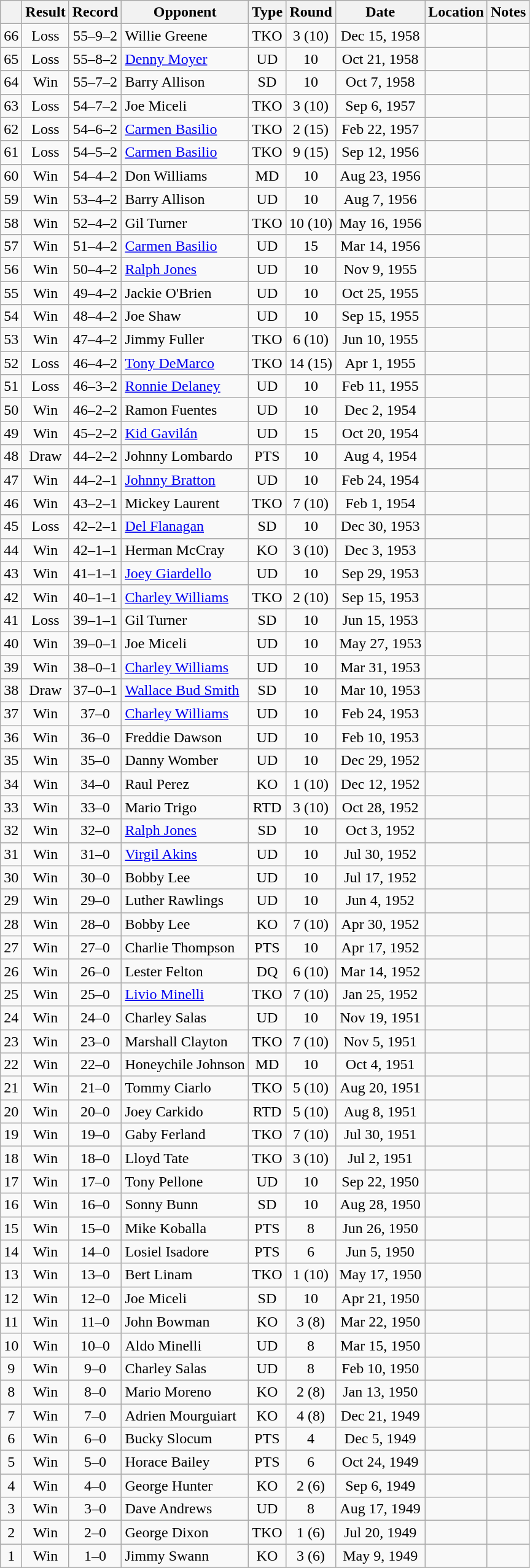<table class="wikitable" style="text-align:center">
<tr>
<th></th>
<th>Result</th>
<th>Record</th>
<th>Opponent</th>
<th>Type</th>
<th>Round</th>
<th>Date</th>
<th>Location</th>
<th>Notes</th>
</tr>
<tr>
<td>66</td>
<td>Loss</td>
<td>55–9–2</td>
<td style="text-align:left;">Willie Greene</td>
<td>TKO</td>
<td>3 (10)</td>
<td>Dec 15, 1958</td>
<td style="text-align:left;"></td>
<td></td>
</tr>
<tr>
<td>65</td>
<td>Loss</td>
<td>55–8–2</td>
<td style="text-align:left;"><a href='#'>Denny Moyer</a></td>
<td>UD</td>
<td>10</td>
<td>Oct 21, 1958</td>
<td style="text-align:left;"></td>
<td></td>
</tr>
<tr>
<td>64</td>
<td>Win</td>
<td>55–7–2</td>
<td style="text-align:left;">Barry Allison</td>
<td>SD</td>
<td>10</td>
<td>Oct 7, 1958</td>
<td style="text-align:left;"></td>
<td></td>
</tr>
<tr>
<td>63</td>
<td>Loss</td>
<td>54–7–2</td>
<td style="text-align:left;">Joe Miceli</td>
<td>TKO</td>
<td>3 (10)</td>
<td>Sep 6, 1957</td>
<td style="text-align:left;"></td>
<td></td>
</tr>
<tr>
<td>62</td>
<td>Loss</td>
<td>54–6–2</td>
<td style="text-align:left;"><a href='#'>Carmen Basilio</a></td>
<td>TKO</td>
<td>2 (15)</td>
<td>Feb 22, 1957</td>
<td style="text-align:left;"></td>
<td style="text-align:left;"></td>
</tr>
<tr>
<td>61</td>
<td>Loss</td>
<td>54–5–2</td>
<td style="text-align:left;"><a href='#'>Carmen Basilio</a></td>
<td>TKO</td>
<td>9 (15)</td>
<td>Sep 12, 1956</td>
<td style="text-align:left;"></td>
<td style="text-align:left;"></td>
</tr>
<tr>
<td>60</td>
<td>Win</td>
<td>54–4–2</td>
<td style="text-align:left;">Don Williams</td>
<td>MD</td>
<td>10</td>
<td>Aug 23, 1956</td>
<td style="text-align:left;"></td>
<td></td>
</tr>
<tr>
<td>59</td>
<td>Win</td>
<td>53–4–2</td>
<td style="text-align:left;">Barry Allison</td>
<td>UD</td>
<td>10</td>
<td>Aug 7, 1956</td>
<td style="text-align:left;"></td>
<td></td>
</tr>
<tr>
<td>58</td>
<td>Win</td>
<td>52–4–2</td>
<td style="text-align:left;">Gil Turner</td>
<td>TKO</td>
<td>10 (10)</td>
<td>May 16, 1956</td>
<td style="text-align:left;"></td>
<td></td>
</tr>
<tr>
<td>57</td>
<td>Win</td>
<td>51–4–2</td>
<td style="text-align:left;"><a href='#'>Carmen Basilio</a></td>
<td>UD</td>
<td>15</td>
<td>Mar 14, 1956</td>
<td style="text-align:left;"></td>
<td style="text-align:left;"></td>
</tr>
<tr>
<td>56</td>
<td>Win</td>
<td>50–4–2</td>
<td style="text-align:left;"><a href='#'>Ralph Jones</a></td>
<td>UD</td>
<td>10</td>
<td>Nov 9, 1955</td>
<td style="text-align:left;"></td>
<td></td>
</tr>
<tr>
<td>55</td>
<td>Win</td>
<td>49–4–2</td>
<td style="text-align:left;">Jackie O'Brien</td>
<td>UD</td>
<td>10</td>
<td>Oct 25, 1955</td>
<td style="text-align:left;"></td>
<td></td>
</tr>
<tr>
<td>54</td>
<td>Win</td>
<td>48–4–2</td>
<td style="text-align:left;">Joe Shaw</td>
<td>UD</td>
<td>10</td>
<td>Sep 15, 1955</td>
<td style="text-align:left;"></td>
<td></td>
</tr>
<tr>
<td>53</td>
<td>Win</td>
<td>47–4–2</td>
<td style="text-align:left;">Jimmy Fuller</td>
<td>TKO</td>
<td>6 (10)</td>
<td>Jun 10, 1955</td>
<td style="text-align:left;"></td>
<td></td>
</tr>
<tr>
<td>52</td>
<td>Loss</td>
<td>46–4–2</td>
<td style="text-align:left;"><a href='#'>Tony DeMarco</a></td>
<td>TKO</td>
<td>14 (15)</td>
<td>Apr 1, 1955</td>
<td style="text-align:left;"></td>
<td style="text-align:left;"></td>
</tr>
<tr>
<td>51</td>
<td>Loss</td>
<td>46–3–2</td>
<td style="text-align:left;"><a href='#'>Ronnie Delaney</a></td>
<td>UD</td>
<td>10</td>
<td>Feb 11, 1955</td>
<td style="text-align:left;"></td>
<td></td>
</tr>
<tr>
<td>50</td>
<td>Win</td>
<td>46–2–2</td>
<td style="text-align:left;">Ramon Fuentes</td>
<td>UD</td>
<td>10</td>
<td>Dec 2, 1954</td>
<td style="text-align:left;"></td>
<td></td>
</tr>
<tr>
<td>49</td>
<td>Win</td>
<td>45–2–2</td>
<td style="text-align:left;"><a href='#'>Kid Gavilán</a></td>
<td>UD</td>
<td>15</td>
<td>Oct 20, 1954</td>
<td style="text-align:left;"></td>
<td style="text-align:left;"></td>
</tr>
<tr>
<td>48</td>
<td>Draw</td>
<td>44–2–2</td>
<td style="text-align:left;">Johnny Lombardo</td>
<td>PTS</td>
<td>10</td>
<td>Aug 4, 1954</td>
<td style="text-align:left;"></td>
<td></td>
</tr>
<tr>
<td>47</td>
<td>Win</td>
<td>44–2–1</td>
<td style="text-align:left;"><a href='#'>Johnny Bratton</a></td>
<td>UD</td>
<td>10</td>
<td>Feb 24, 1954</td>
<td style="text-align:left;"></td>
<td></td>
</tr>
<tr>
<td>46</td>
<td>Win</td>
<td>43–2–1</td>
<td style="text-align:left;">Mickey Laurent</td>
<td>TKO</td>
<td>7 (10)</td>
<td>Feb 1, 1954</td>
<td style="text-align:left;"></td>
<td></td>
</tr>
<tr>
<td>45</td>
<td>Loss</td>
<td>42–2–1</td>
<td style="text-align:left;"><a href='#'>Del Flanagan</a></td>
<td>SD</td>
<td>10</td>
<td>Dec 30, 1953</td>
<td style="text-align:left;"></td>
<td></td>
</tr>
<tr>
<td>44</td>
<td>Win</td>
<td>42–1–1</td>
<td style="text-align:left;">Herman McCray</td>
<td>KO</td>
<td>3 (10)</td>
<td>Dec 3, 1953</td>
<td style="text-align:left;"></td>
<td></td>
</tr>
<tr>
<td>43</td>
<td>Win</td>
<td>41–1–1</td>
<td style="text-align:left;"><a href='#'>Joey Giardello</a></td>
<td>UD</td>
<td>10</td>
<td>Sep 29, 1953</td>
<td style="text-align:left;"></td>
<td></td>
</tr>
<tr>
<td>42</td>
<td>Win</td>
<td>40–1–1</td>
<td style="text-align:left;"><a href='#'>Charley Williams</a></td>
<td>TKO</td>
<td>2 (10)</td>
<td>Sep 15, 1953</td>
<td style="text-align:left;"></td>
<td></td>
</tr>
<tr>
<td>41</td>
<td>Loss</td>
<td>39–1–1</td>
<td style="text-align:left;">Gil Turner</td>
<td>SD</td>
<td>10</td>
<td>Jun 15, 1953</td>
<td style="text-align:left;"></td>
<td></td>
</tr>
<tr>
<td>40</td>
<td>Win</td>
<td>39–0–1</td>
<td style="text-align:left;">Joe Miceli</td>
<td>UD</td>
<td>10</td>
<td>May 27, 1953</td>
<td style="text-align:left;"></td>
<td></td>
</tr>
<tr>
<td>39</td>
<td>Win</td>
<td>38–0–1</td>
<td style="text-align:left;"><a href='#'>Charley Williams</a></td>
<td>UD</td>
<td>10</td>
<td>Mar 31, 1953</td>
<td style="text-align:left;"></td>
<td></td>
</tr>
<tr>
<td>38</td>
<td>Draw</td>
<td>37–0–1</td>
<td style="text-align:left;"><a href='#'>Wallace Bud Smith</a></td>
<td>SD</td>
<td>10</td>
<td>Mar 10, 1953</td>
<td style="text-align:left;"></td>
<td></td>
</tr>
<tr>
<td>37</td>
<td>Win</td>
<td>37–0</td>
<td style="text-align:left;"><a href='#'>Charley Williams</a></td>
<td>UD</td>
<td>10</td>
<td>Feb 24, 1953</td>
<td style="text-align:left;"></td>
<td></td>
</tr>
<tr>
<td>36</td>
<td>Win</td>
<td>36–0</td>
<td style="text-align:left;">Freddie Dawson</td>
<td>UD</td>
<td>10</td>
<td>Feb 10, 1953</td>
<td style="text-align:left;"></td>
<td></td>
</tr>
<tr>
<td>35</td>
<td>Win</td>
<td>35–0</td>
<td style="text-align:left;">Danny Womber</td>
<td>UD</td>
<td>10</td>
<td>Dec 29, 1952</td>
<td style="text-align:left;"></td>
<td></td>
</tr>
<tr>
<td>34</td>
<td>Win</td>
<td>34–0</td>
<td style="text-align:left;">Raul Perez</td>
<td>KO</td>
<td>1 (10)</td>
<td>Dec 12, 1952</td>
<td style="text-align:left;"></td>
<td></td>
</tr>
<tr>
<td>33</td>
<td>Win</td>
<td>33–0</td>
<td style="text-align:left;">Mario Trigo</td>
<td>RTD</td>
<td>3 (10)</td>
<td>Oct 28, 1952</td>
<td style="text-align:left;"></td>
<td></td>
</tr>
<tr>
<td>32</td>
<td>Win</td>
<td>32–0</td>
<td style="text-align:left;"><a href='#'>Ralph Jones</a></td>
<td>SD</td>
<td>10</td>
<td>Oct 3, 1952</td>
<td style="text-align:left;"></td>
<td></td>
</tr>
<tr>
<td>31</td>
<td>Win</td>
<td>31–0</td>
<td style="text-align:left;"><a href='#'>Virgil Akins</a></td>
<td>UD</td>
<td>10</td>
<td>Jul 30, 1952</td>
<td style="text-align:left;"></td>
<td></td>
</tr>
<tr>
<td>30</td>
<td>Win</td>
<td>30–0</td>
<td style="text-align:left;">Bobby Lee</td>
<td>UD</td>
<td>10</td>
<td>Jul 17, 1952</td>
<td style="text-align:left;"></td>
<td></td>
</tr>
<tr>
<td>29</td>
<td>Win</td>
<td>29–0</td>
<td style="text-align:left;">Luther Rawlings</td>
<td>UD</td>
<td>10</td>
<td>Jun 4, 1952</td>
<td style="text-align:left;"></td>
<td></td>
</tr>
<tr>
<td>28</td>
<td>Win</td>
<td>28–0</td>
<td style="text-align:left;">Bobby Lee</td>
<td>KO</td>
<td>7 (10)</td>
<td>Apr 30, 1952</td>
<td style="text-align:left;"></td>
<td></td>
</tr>
<tr>
<td>27</td>
<td>Win</td>
<td>27–0</td>
<td style="text-align:left;">Charlie Thompson</td>
<td>PTS</td>
<td>10</td>
<td>Apr 17, 1952</td>
<td style="text-align:left;"></td>
<td></td>
</tr>
<tr>
<td>26</td>
<td>Win</td>
<td>26–0</td>
<td style="text-align:left;">Lester Felton</td>
<td>DQ</td>
<td>6 (10)</td>
<td>Mar 14, 1952</td>
<td style="text-align:left;"></td>
<td></td>
</tr>
<tr>
<td>25</td>
<td>Win</td>
<td>25–0</td>
<td style="text-align:left;"><a href='#'>Livio Minelli</a></td>
<td>TKO</td>
<td>7 (10)</td>
<td>Jan 25, 1952</td>
<td style="text-align:left;"></td>
<td></td>
</tr>
<tr>
<td>24</td>
<td>Win</td>
<td>24–0</td>
<td style="text-align:left;">Charley Salas</td>
<td>UD</td>
<td>10</td>
<td>Nov 19, 1951</td>
<td style="text-align:left;"></td>
<td></td>
</tr>
<tr>
<td>23</td>
<td>Win</td>
<td>23–0</td>
<td style="text-align:left;">Marshall Clayton</td>
<td>TKO</td>
<td>7 (10)</td>
<td>Nov 5, 1951</td>
<td style="text-align:left;"></td>
<td></td>
</tr>
<tr>
<td>22</td>
<td>Win</td>
<td>22–0</td>
<td style="text-align:left;">Honeychile Johnson</td>
<td>MD</td>
<td>10</td>
<td>Oct 4, 1951</td>
<td style="text-align:left;"></td>
<td></td>
</tr>
<tr>
<td>21</td>
<td>Win</td>
<td>21–0</td>
<td style="text-align:left;">Tommy Ciarlo</td>
<td>TKO</td>
<td>5 (10)</td>
<td>Aug 20, 1951</td>
<td style="text-align:left;"></td>
<td></td>
</tr>
<tr>
<td>20</td>
<td>Win</td>
<td>20–0</td>
<td style="text-align:left;">Joey Carkido</td>
<td>RTD</td>
<td>5 (10)</td>
<td>Aug 8, 1951</td>
<td style="text-align:left;"></td>
<td></td>
</tr>
<tr>
<td>19</td>
<td>Win</td>
<td>19–0</td>
<td style="text-align:left;">Gaby Ferland</td>
<td>TKO</td>
<td>7 (10)</td>
<td>Jul 30, 1951</td>
<td style="text-align:left;"></td>
<td></td>
</tr>
<tr>
<td>18</td>
<td>Win</td>
<td>18–0</td>
<td style="text-align:left;">Lloyd Tate</td>
<td>TKO</td>
<td>3 (10)</td>
<td>Jul 2, 1951</td>
<td style="text-align:left;"></td>
<td></td>
</tr>
<tr>
<td>17</td>
<td>Win</td>
<td>17–0</td>
<td style="text-align:left;">Tony Pellone</td>
<td>UD</td>
<td>10</td>
<td>Sep 22, 1950</td>
<td style="text-align:left;"></td>
<td></td>
</tr>
<tr>
<td>16</td>
<td>Win</td>
<td>16–0</td>
<td style="text-align:left;">Sonny Bunn</td>
<td>SD</td>
<td>10</td>
<td>Aug 28, 1950</td>
<td style="text-align:left;"></td>
<td></td>
</tr>
<tr>
<td>15</td>
<td>Win</td>
<td>15–0</td>
<td style="text-align:left;">Mike Koballa</td>
<td>PTS</td>
<td>8</td>
<td>Jun 26, 1950</td>
<td style="text-align:left;"></td>
<td></td>
</tr>
<tr>
<td>14</td>
<td>Win</td>
<td>14–0</td>
<td style="text-align:left;">Losiel Isadore</td>
<td>PTS</td>
<td>6</td>
<td>Jun 5, 1950</td>
<td style="text-align:left;"></td>
<td></td>
</tr>
<tr>
<td>13</td>
<td>Win</td>
<td>13–0</td>
<td style="text-align:left;">Bert Linam</td>
<td>TKO</td>
<td>1 (10)</td>
<td>May 17, 1950</td>
<td style="text-align:left;"></td>
<td></td>
</tr>
<tr>
<td>12</td>
<td>Win</td>
<td>12–0</td>
<td style="text-align:left;">Joe Miceli</td>
<td>SD</td>
<td>10</td>
<td>Apr 21, 1950</td>
<td style="text-align:left;"></td>
<td></td>
</tr>
<tr>
<td>11</td>
<td>Win</td>
<td>11–0</td>
<td style="text-align:left;">John Bowman</td>
<td>KO</td>
<td>3 (8)</td>
<td>Mar 22, 1950</td>
<td style="text-align:left;"></td>
<td></td>
</tr>
<tr>
<td>10</td>
<td>Win</td>
<td>10–0</td>
<td style="text-align:left;">Aldo Minelli</td>
<td>UD</td>
<td>8</td>
<td>Mar 15, 1950</td>
<td style="text-align:left;"></td>
<td></td>
</tr>
<tr>
<td>9</td>
<td>Win</td>
<td>9–0</td>
<td style="text-align:left;">Charley Salas</td>
<td>UD</td>
<td>8</td>
<td>Feb 10, 1950</td>
<td style="text-align:left;"></td>
<td></td>
</tr>
<tr>
<td>8</td>
<td>Win</td>
<td>8–0</td>
<td style="text-align:left;">Mario Moreno</td>
<td>KO</td>
<td>2 (8)</td>
<td>Jan 13, 1950</td>
<td style="text-align:left;"></td>
<td></td>
</tr>
<tr>
<td>7</td>
<td>Win</td>
<td>7–0</td>
<td style="text-align:left;">Adrien Mourguiart</td>
<td>KO</td>
<td>4 (8)</td>
<td>Dec 21, 1949</td>
<td style="text-align:left;"></td>
<td></td>
</tr>
<tr>
<td>6</td>
<td>Win</td>
<td>6–0</td>
<td style="text-align:left;">Bucky Slocum</td>
<td>PTS</td>
<td>4</td>
<td>Dec 5, 1949</td>
<td style="text-align:left;"></td>
<td></td>
</tr>
<tr>
<td>5</td>
<td>Win</td>
<td>5–0</td>
<td style="text-align:left;">Horace Bailey</td>
<td>PTS</td>
<td>6</td>
<td>Oct 24, 1949</td>
<td style="text-align:left;"></td>
<td></td>
</tr>
<tr>
<td>4</td>
<td>Win</td>
<td>4–0</td>
<td style="text-align:left;">George Hunter</td>
<td>KO</td>
<td>2 (6)</td>
<td>Sep 6, 1949</td>
<td style="text-align:left;"></td>
<td></td>
</tr>
<tr>
<td>3</td>
<td>Win</td>
<td>3–0</td>
<td style="text-align:left;">Dave Andrews</td>
<td>UD</td>
<td>8</td>
<td>Aug 17, 1949</td>
<td style="text-align:left;"></td>
<td></td>
</tr>
<tr>
<td>2</td>
<td>Win</td>
<td>2–0</td>
<td style="text-align:left;">George Dixon</td>
<td>TKO</td>
<td>1 (6)</td>
<td>Jul 20, 1949</td>
<td style="text-align:left;"></td>
<td></td>
</tr>
<tr>
<td>1</td>
<td>Win</td>
<td>1–0</td>
<td style="text-align:left;">Jimmy Swann</td>
<td>KO</td>
<td>3 (6)</td>
<td>May 9, 1949</td>
<td style="text-align:left;"></td>
<td></td>
</tr>
<tr>
</tr>
</table>
